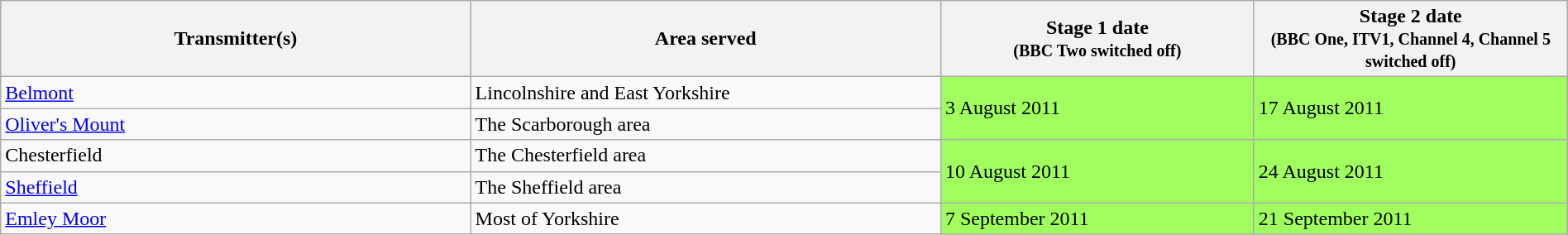<table class="wikitable" width=100%>
<tr>
<th width="30%">Transmitter(s)</th>
<th width="30%">Area served</th>
<th width="20%">Stage 1 date<br> <small>(BBC Two switched off)</small></th>
<th width="20%">Stage 2 date<br> <small>(BBC One, ITV1, Channel 4, Channel 5 switched off)</small></th>
</tr>
<tr>
<td><a href='#'>Belmont</a></td>
<td>Lincolnshire and East Yorkshire</td>
<td rowspan=2 bgcolor=#A0FF5F>3 August 2011</td>
<td rowspan=2 bgcolor=#A0FF5F>17 August 2011</td>
</tr>
<tr>
<td><a href='#'>Oliver's Mount</a></td>
<td>The Scarborough area</td>
</tr>
<tr>
<td>Chesterfield</td>
<td>The Chesterfield area</td>
<td rowspan=2 bgcolor=#A0FF5F>10 August 2011</td>
<td rowspan=2 bgcolor=#A0FF5F>24 August 2011</td>
</tr>
<tr>
<td><a href='#'>Sheffield</a></td>
<td>The Sheffield area</td>
</tr>
<tr>
<td><a href='#'>Emley Moor</a></td>
<td>Most of Yorkshire</td>
<td bgcolor=#A0FF5F>7 September 2011</td>
<td bgcolor=#A0FF5F>21 September 2011</td>
</tr>
</table>
